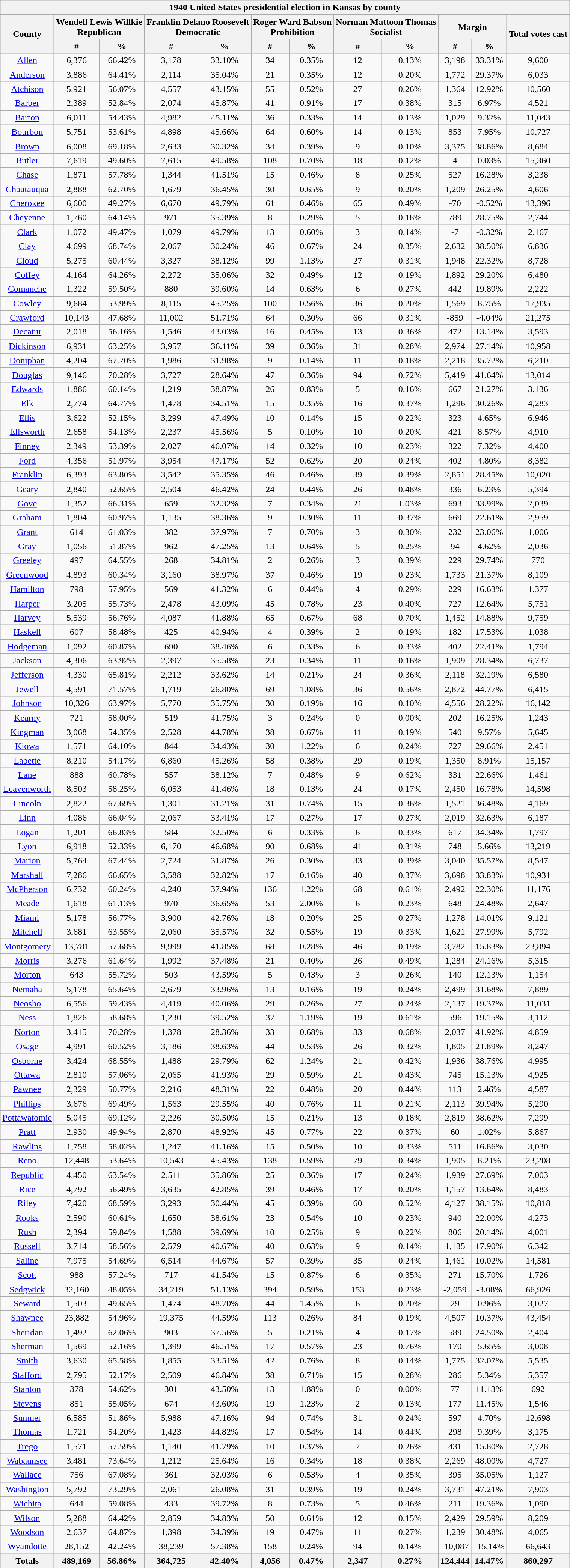<table class="wikitable sortable mw-collapsible mw-collapsed" style="text-align:center">
<tr>
<th colspan="12">1940 United States presidential election in Kansas by county</th>
</tr>
<tr>
<th style="text-align:center;" rowspan="2">County</th>
<th style="text-align:center;" colspan="2">Wendell Lewis Willkie<br>Republican</th>
<th style="text-align:center;" colspan="2">Franklin Delano Roosevelt<br>Democratic</th>
<th style="text-align:center;" colspan="2">Roger Ward Babson<br>Prohibition</th>
<th style="text-align:center;" colspan="2">Norman Mattoon Thomas<br>Socialist</th>
<th style="text-align:center;" colspan="2">Margin</th>
<th style="text-align:center;" rowspan="2">Total votes cast</th>
</tr>
<tr>
<th style="text-align:center;" data-sort-type="number">#</th>
<th style="text-align:center;" data-sort-type="number">%</th>
<th style="text-align:center;" data-sort-type="number">#</th>
<th style="text-align:center;" data-sort-type="number">%</th>
<th style="text-align:center;" data-sort-type="number">#</th>
<th style="text-align:center;" data-sort-type="number">%</th>
<th style="text-align:center;" data-sort-type="number">#</th>
<th style="text-align:center;" data-sort-type="number">%</th>
<th style="text-align:center;" data-sort-type="number">#</th>
<th style="text-align:center;" data-sort-type="number">%</th>
</tr>
<tr style="text-align:center;">
<td><a href='#'>Allen</a></td>
<td>6,376</td>
<td>66.42%</td>
<td>3,178</td>
<td>33.10%</td>
<td>34</td>
<td>0.35%</td>
<td>12</td>
<td>0.13%</td>
<td>3,198</td>
<td>33.31%</td>
<td>9,600</td>
</tr>
<tr style="text-align:center;">
<td><a href='#'>Anderson</a></td>
<td>3,886</td>
<td>64.41%</td>
<td>2,114</td>
<td>35.04%</td>
<td>21</td>
<td>0.35%</td>
<td>12</td>
<td>0.20%</td>
<td>1,772</td>
<td>29.37%</td>
<td>6,033</td>
</tr>
<tr style="text-align:center;">
<td><a href='#'>Atchison</a></td>
<td>5,921</td>
<td>56.07%</td>
<td>4,557</td>
<td>43.15%</td>
<td>55</td>
<td>0.52%</td>
<td>27</td>
<td>0.26%</td>
<td>1,364</td>
<td>12.92%</td>
<td>10,560</td>
</tr>
<tr style="text-align:center;">
<td><a href='#'>Barber</a></td>
<td>2,389</td>
<td>52.84%</td>
<td>2,074</td>
<td>45.87%</td>
<td>41</td>
<td>0.91%</td>
<td>17</td>
<td>0.38%</td>
<td>315</td>
<td>6.97%</td>
<td>4,521</td>
</tr>
<tr style="text-align:center;">
<td><a href='#'>Barton</a></td>
<td>6,011</td>
<td>54.43%</td>
<td>4,982</td>
<td>45.11%</td>
<td>36</td>
<td>0.33%</td>
<td>14</td>
<td>0.13%</td>
<td>1,029</td>
<td>9.32%</td>
<td>11,043</td>
</tr>
<tr style="text-align:center;">
<td><a href='#'>Bourbon</a></td>
<td>5,751</td>
<td>53.61%</td>
<td>4,898</td>
<td>45.66%</td>
<td>64</td>
<td>0.60%</td>
<td>14</td>
<td>0.13%</td>
<td>853</td>
<td>7.95%</td>
<td>10,727</td>
</tr>
<tr style="text-align:center;">
<td><a href='#'>Brown</a></td>
<td>6,008</td>
<td>69.18%</td>
<td>2,633</td>
<td>30.32%</td>
<td>34</td>
<td>0.39%</td>
<td>9</td>
<td>0.10%</td>
<td>3,375</td>
<td>38.86%</td>
<td>8,684</td>
</tr>
<tr style="text-align:center;">
<td><a href='#'>Butler</a></td>
<td>7,619</td>
<td>49.60%</td>
<td>7,615</td>
<td>49.58%</td>
<td>108</td>
<td>0.70%</td>
<td>18</td>
<td>0.12%</td>
<td>4</td>
<td>0.03%</td>
<td>15,360</td>
</tr>
<tr style="text-align:center;">
<td><a href='#'>Chase</a></td>
<td>1,871</td>
<td>57.78%</td>
<td>1,344</td>
<td>41.51%</td>
<td>15</td>
<td>0.46%</td>
<td>8</td>
<td>0.25%</td>
<td>527</td>
<td>16.28%</td>
<td>3,238</td>
</tr>
<tr style="text-align:center;">
<td><a href='#'>Chautauqua</a></td>
<td>2,888</td>
<td>62.70%</td>
<td>1,679</td>
<td>36.45%</td>
<td>30</td>
<td>0.65%</td>
<td>9</td>
<td>0.20%</td>
<td>1,209</td>
<td>26.25%</td>
<td>4,606</td>
</tr>
<tr style="text-align:center;">
<td><a href='#'>Cherokee</a></td>
<td>6,600</td>
<td>49.27%</td>
<td>6,670</td>
<td>49.79%</td>
<td>61</td>
<td>0.46%</td>
<td>65</td>
<td>0.49%</td>
<td>-70</td>
<td>-0.52%</td>
<td>13,396</td>
</tr>
<tr style="text-align:center;">
<td><a href='#'>Cheyenne</a></td>
<td>1,760</td>
<td>64.14%</td>
<td>971</td>
<td>35.39%</td>
<td>8</td>
<td>0.29%</td>
<td>5</td>
<td>0.18%</td>
<td>789</td>
<td>28.75%</td>
<td>2,744</td>
</tr>
<tr style="text-align:center;">
<td><a href='#'>Clark</a></td>
<td>1,072</td>
<td>49.47%</td>
<td>1,079</td>
<td>49.79%</td>
<td>13</td>
<td>0.60%</td>
<td>3</td>
<td>0.14%</td>
<td>-7</td>
<td>-0.32%</td>
<td>2,167</td>
</tr>
<tr style="text-align:center;">
<td><a href='#'>Clay</a></td>
<td>4,699</td>
<td>68.74%</td>
<td>2,067</td>
<td>30.24%</td>
<td>46</td>
<td>0.67%</td>
<td>24</td>
<td>0.35%</td>
<td>2,632</td>
<td>38.50%</td>
<td>6,836</td>
</tr>
<tr style="text-align:center;">
<td><a href='#'>Cloud</a></td>
<td>5,275</td>
<td>60.44%</td>
<td>3,327</td>
<td>38.12%</td>
<td>99</td>
<td>1.13%</td>
<td>27</td>
<td>0.31%</td>
<td>1,948</td>
<td>22.32%</td>
<td>8,728</td>
</tr>
<tr style="text-align:center;">
<td><a href='#'>Coffey</a></td>
<td>4,164</td>
<td>64.26%</td>
<td>2,272</td>
<td>35.06%</td>
<td>32</td>
<td>0.49%</td>
<td>12</td>
<td>0.19%</td>
<td>1,892</td>
<td>29.20%</td>
<td>6,480</td>
</tr>
<tr style="text-align:center;">
<td><a href='#'>Comanche</a></td>
<td>1,322</td>
<td>59.50%</td>
<td>880</td>
<td>39.60%</td>
<td>14</td>
<td>0.63%</td>
<td>6</td>
<td>0.27%</td>
<td>442</td>
<td>19.89%</td>
<td>2,222</td>
</tr>
<tr style="text-align:center;">
<td><a href='#'>Cowley</a></td>
<td>9,684</td>
<td>53.99%</td>
<td>8,115</td>
<td>45.25%</td>
<td>100</td>
<td>0.56%</td>
<td>36</td>
<td>0.20%</td>
<td>1,569</td>
<td>8.75%</td>
<td>17,935</td>
</tr>
<tr style="text-align:center;">
<td><a href='#'>Crawford</a></td>
<td>10,143</td>
<td>47.68%</td>
<td>11,002</td>
<td>51.71%</td>
<td>64</td>
<td>0.30%</td>
<td>66</td>
<td>0.31%</td>
<td>-859</td>
<td>-4.04%</td>
<td>21,275</td>
</tr>
<tr style="text-align:center;">
<td><a href='#'>Decatur</a></td>
<td>2,018</td>
<td>56.16%</td>
<td>1,546</td>
<td>43.03%</td>
<td>16</td>
<td>0.45%</td>
<td>13</td>
<td>0.36%</td>
<td>472</td>
<td>13.14%</td>
<td>3,593</td>
</tr>
<tr style="text-align:center;">
<td><a href='#'>Dickinson</a></td>
<td>6,931</td>
<td>63.25%</td>
<td>3,957</td>
<td>36.11%</td>
<td>39</td>
<td>0.36%</td>
<td>31</td>
<td>0.28%</td>
<td>2,974</td>
<td>27.14%</td>
<td>10,958</td>
</tr>
<tr style="text-align:center;">
<td><a href='#'>Doniphan</a></td>
<td>4,204</td>
<td>67.70%</td>
<td>1,986</td>
<td>31.98%</td>
<td>9</td>
<td>0.14%</td>
<td>11</td>
<td>0.18%</td>
<td>2,218</td>
<td>35.72%</td>
<td>6,210</td>
</tr>
<tr style="text-align:center;">
<td><a href='#'>Douglas</a></td>
<td>9,146</td>
<td>70.28%</td>
<td>3,727</td>
<td>28.64%</td>
<td>47</td>
<td>0.36%</td>
<td>94</td>
<td>0.72%</td>
<td>5,419</td>
<td>41.64%</td>
<td>13,014</td>
</tr>
<tr style="text-align:center;">
<td><a href='#'>Edwards</a></td>
<td>1,886</td>
<td>60.14%</td>
<td>1,219</td>
<td>38.87%</td>
<td>26</td>
<td>0.83%</td>
<td>5</td>
<td>0.16%</td>
<td>667</td>
<td>21.27%</td>
<td>3,136</td>
</tr>
<tr style="text-align:center;">
<td><a href='#'>Elk</a></td>
<td>2,774</td>
<td>64.77%</td>
<td>1,478</td>
<td>34.51%</td>
<td>15</td>
<td>0.35%</td>
<td>16</td>
<td>0.37%</td>
<td>1,296</td>
<td>30.26%</td>
<td>4,283</td>
</tr>
<tr style="text-align:center;">
<td><a href='#'>Ellis</a></td>
<td>3,622</td>
<td>52.15%</td>
<td>3,299</td>
<td>47.49%</td>
<td>10</td>
<td>0.14%</td>
<td>15</td>
<td>0.22%</td>
<td>323</td>
<td>4.65%</td>
<td>6,946</td>
</tr>
<tr style="text-align:center;">
<td><a href='#'>Ellsworth</a></td>
<td>2,658</td>
<td>54.13%</td>
<td>2,237</td>
<td>45.56%</td>
<td>5</td>
<td>0.10%</td>
<td>10</td>
<td>0.20%</td>
<td>421</td>
<td>8.57%</td>
<td>4,910</td>
</tr>
<tr style="text-align:center;">
<td><a href='#'>Finney</a></td>
<td>2,349</td>
<td>53.39%</td>
<td>2,027</td>
<td>46.07%</td>
<td>14</td>
<td>0.32%</td>
<td>10</td>
<td>0.23%</td>
<td>322</td>
<td>7.32%</td>
<td>4,400</td>
</tr>
<tr style="text-align:center;">
<td><a href='#'>Ford</a></td>
<td>4,356</td>
<td>51.97%</td>
<td>3,954</td>
<td>47.17%</td>
<td>52</td>
<td>0.62%</td>
<td>20</td>
<td>0.24%</td>
<td>402</td>
<td>4.80%</td>
<td>8,382</td>
</tr>
<tr style="text-align:center;">
<td><a href='#'>Franklin</a></td>
<td>6,393</td>
<td>63.80%</td>
<td>3,542</td>
<td>35.35%</td>
<td>46</td>
<td>0.46%</td>
<td>39</td>
<td>0.39%</td>
<td>2,851</td>
<td>28.45%</td>
<td>10,020</td>
</tr>
<tr style="text-align:center;">
<td><a href='#'>Geary</a></td>
<td>2,840</td>
<td>52.65%</td>
<td>2,504</td>
<td>46.42%</td>
<td>24</td>
<td>0.44%</td>
<td>26</td>
<td>0.48%</td>
<td>336</td>
<td>6.23%</td>
<td>5,394</td>
</tr>
<tr style="text-align:center;">
<td><a href='#'>Gove</a></td>
<td>1,352</td>
<td>66.31%</td>
<td>659</td>
<td>32.32%</td>
<td>7</td>
<td>0.34%</td>
<td>21</td>
<td>1.03%</td>
<td>693</td>
<td>33.99%</td>
<td>2,039</td>
</tr>
<tr style="text-align:center;">
<td><a href='#'>Graham</a></td>
<td>1,804</td>
<td>60.97%</td>
<td>1,135</td>
<td>38.36%</td>
<td>9</td>
<td>0.30%</td>
<td>11</td>
<td>0.37%</td>
<td>669</td>
<td>22.61%</td>
<td>2,959</td>
</tr>
<tr style="text-align:center;">
<td><a href='#'>Grant</a></td>
<td>614</td>
<td>61.03%</td>
<td>382</td>
<td>37.97%</td>
<td>7</td>
<td>0.70%</td>
<td>3</td>
<td>0.30%</td>
<td>232</td>
<td>23.06%</td>
<td>1,006</td>
</tr>
<tr style="text-align:center;">
<td><a href='#'>Gray</a></td>
<td>1,056</td>
<td>51.87%</td>
<td>962</td>
<td>47.25%</td>
<td>13</td>
<td>0.64%</td>
<td>5</td>
<td>0.25%</td>
<td>94</td>
<td>4.62%</td>
<td>2,036</td>
</tr>
<tr style="text-align:center;">
<td><a href='#'>Greeley</a></td>
<td>497</td>
<td>64.55%</td>
<td>268</td>
<td>34.81%</td>
<td>2</td>
<td>0.26%</td>
<td>3</td>
<td>0.39%</td>
<td>229</td>
<td>29.74%</td>
<td>770</td>
</tr>
<tr style="text-align:center;">
<td><a href='#'>Greenwood</a></td>
<td>4,893</td>
<td>60.34%</td>
<td>3,160</td>
<td>38.97%</td>
<td>37</td>
<td>0.46%</td>
<td>19</td>
<td>0.23%</td>
<td>1,733</td>
<td>21.37%</td>
<td>8,109</td>
</tr>
<tr style="text-align:center;">
<td><a href='#'>Hamilton</a></td>
<td>798</td>
<td>57.95%</td>
<td>569</td>
<td>41.32%</td>
<td>6</td>
<td>0.44%</td>
<td>4</td>
<td>0.29%</td>
<td>229</td>
<td>16.63%</td>
<td>1,377</td>
</tr>
<tr style="text-align:center;">
<td><a href='#'>Harper</a></td>
<td>3,205</td>
<td>55.73%</td>
<td>2,478</td>
<td>43.09%</td>
<td>45</td>
<td>0.78%</td>
<td>23</td>
<td>0.40%</td>
<td>727</td>
<td>12.64%</td>
<td>5,751</td>
</tr>
<tr style="text-align:center;">
<td><a href='#'>Harvey</a></td>
<td>5,539</td>
<td>56.76%</td>
<td>4,087</td>
<td>41.88%</td>
<td>65</td>
<td>0.67%</td>
<td>68</td>
<td>0.70%</td>
<td>1,452</td>
<td>14.88%</td>
<td>9,759</td>
</tr>
<tr style="text-align:center;">
<td><a href='#'>Haskell</a></td>
<td>607</td>
<td>58.48%</td>
<td>425</td>
<td>40.94%</td>
<td>4</td>
<td>0.39%</td>
<td>2</td>
<td>0.19%</td>
<td>182</td>
<td>17.53%</td>
<td>1,038</td>
</tr>
<tr style="text-align:center;">
<td><a href='#'>Hodgeman</a></td>
<td>1,092</td>
<td>60.87%</td>
<td>690</td>
<td>38.46%</td>
<td>6</td>
<td>0.33%</td>
<td>6</td>
<td>0.33%</td>
<td>402</td>
<td>22.41%</td>
<td>1,794</td>
</tr>
<tr style="text-align:center;">
<td><a href='#'>Jackson</a></td>
<td>4,306</td>
<td>63.92%</td>
<td>2,397</td>
<td>35.58%</td>
<td>23</td>
<td>0.34%</td>
<td>11</td>
<td>0.16%</td>
<td>1,909</td>
<td>28.34%</td>
<td>6,737</td>
</tr>
<tr style="text-align:center;">
<td><a href='#'>Jefferson</a></td>
<td>4,330</td>
<td>65.81%</td>
<td>2,212</td>
<td>33.62%</td>
<td>14</td>
<td>0.21%</td>
<td>24</td>
<td>0.36%</td>
<td>2,118</td>
<td>32.19%</td>
<td>6,580</td>
</tr>
<tr style="text-align:center;">
<td><a href='#'>Jewell</a></td>
<td>4,591</td>
<td>71.57%</td>
<td>1,719</td>
<td>26.80%</td>
<td>69</td>
<td>1.08%</td>
<td>36</td>
<td>0.56%</td>
<td>2,872</td>
<td>44.77%</td>
<td>6,415</td>
</tr>
<tr style="text-align:center;">
<td><a href='#'>Johnson</a></td>
<td>10,326</td>
<td>63.97%</td>
<td>5,770</td>
<td>35.75%</td>
<td>30</td>
<td>0.19%</td>
<td>16</td>
<td>0.10%</td>
<td>4,556</td>
<td>28.22%</td>
<td>16,142</td>
</tr>
<tr style="text-align:center;">
<td><a href='#'>Kearny</a></td>
<td>721</td>
<td>58.00%</td>
<td>519</td>
<td>41.75%</td>
<td>3</td>
<td>0.24%</td>
<td>0</td>
<td>0.00%</td>
<td>202</td>
<td>16.25%</td>
<td>1,243</td>
</tr>
<tr style="text-align:center;">
<td><a href='#'>Kingman</a></td>
<td>3,068</td>
<td>54.35%</td>
<td>2,528</td>
<td>44.78%</td>
<td>38</td>
<td>0.67%</td>
<td>11</td>
<td>0.19%</td>
<td>540</td>
<td>9.57%</td>
<td>5,645</td>
</tr>
<tr style="text-align:center;">
<td><a href='#'>Kiowa</a></td>
<td>1,571</td>
<td>64.10%</td>
<td>844</td>
<td>34.43%</td>
<td>30</td>
<td>1.22%</td>
<td>6</td>
<td>0.24%</td>
<td>727</td>
<td>29.66%</td>
<td>2,451</td>
</tr>
<tr style="text-align:center;">
<td><a href='#'>Labette</a></td>
<td>8,210</td>
<td>54.17%</td>
<td>6,860</td>
<td>45.26%</td>
<td>58</td>
<td>0.38%</td>
<td>29</td>
<td>0.19%</td>
<td>1,350</td>
<td>8.91%</td>
<td>15,157</td>
</tr>
<tr style="text-align:center;">
<td><a href='#'>Lane</a></td>
<td>888</td>
<td>60.78%</td>
<td>557</td>
<td>38.12%</td>
<td>7</td>
<td>0.48%</td>
<td>9</td>
<td>0.62%</td>
<td>331</td>
<td>22.66%</td>
<td>1,461</td>
</tr>
<tr style="text-align:center;">
<td><a href='#'>Leavenworth</a></td>
<td>8,503</td>
<td>58.25%</td>
<td>6,053</td>
<td>41.46%</td>
<td>18</td>
<td>0.13%</td>
<td>24</td>
<td>0.17%</td>
<td>2,450</td>
<td>16.78%</td>
<td>14,598</td>
</tr>
<tr style="text-align:center;">
<td><a href='#'>Lincoln</a></td>
<td>2,822</td>
<td>67.69%</td>
<td>1,301</td>
<td>31.21%</td>
<td>31</td>
<td>0.74%</td>
<td>15</td>
<td>0.36%</td>
<td>1,521</td>
<td>36.48%</td>
<td>4,169</td>
</tr>
<tr style="text-align:center;">
<td><a href='#'>Linn</a></td>
<td>4,086</td>
<td>66.04%</td>
<td>2,067</td>
<td>33.41%</td>
<td>17</td>
<td>0.27%</td>
<td>17</td>
<td>0.27%</td>
<td>2,019</td>
<td>32.63%</td>
<td>6,187</td>
</tr>
<tr style="text-align:center;">
<td><a href='#'>Logan</a></td>
<td>1,201</td>
<td>66.83%</td>
<td>584</td>
<td>32.50%</td>
<td>6</td>
<td>0.33%</td>
<td>6</td>
<td>0.33%</td>
<td>617</td>
<td>34.34%</td>
<td>1,797</td>
</tr>
<tr style="text-align:center;">
<td><a href='#'>Lyon</a></td>
<td>6,918</td>
<td>52.33%</td>
<td>6,170</td>
<td>46.68%</td>
<td>90</td>
<td>0.68%</td>
<td>41</td>
<td>0.31%</td>
<td>748</td>
<td>5.66%</td>
<td>13,219</td>
</tr>
<tr style="text-align:center;">
<td><a href='#'>Marion</a></td>
<td>5,764</td>
<td>67.44%</td>
<td>2,724</td>
<td>31.87%</td>
<td>26</td>
<td>0.30%</td>
<td>33</td>
<td>0.39%</td>
<td>3,040</td>
<td>35.57%</td>
<td>8,547</td>
</tr>
<tr style="text-align:center;">
<td><a href='#'>Marshall</a></td>
<td>7,286</td>
<td>66.65%</td>
<td>3,588</td>
<td>32.82%</td>
<td>17</td>
<td>0.16%</td>
<td>40</td>
<td>0.37%</td>
<td>3,698</td>
<td>33.83%</td>
<td>10,931</td>
</tr>
<tr style="text-align:center;">
<td><a href='#'>McPherson</a></td>
<td>6,732</td>
<td>60.24%</td>
<td>4,240</td>
<td>37.94%</td>
<td>136</td>
<td>1.22%</td>
<td>68</td>
<td>0.61%</td>
<td>2,492</td>
<td>22.30%</td>
<td>11,176</td>
</tr>
<tr style="text-align:center;">
<td><a href='#'>Meade</a></td>
<td>1,618</td>
<td>61.13%</td>
<td>970</td>
<td>36.65%</td>
<td>53</td>
<td>2.00%</td>
<td>6</td>
<td>0.23%</td>
<td>648</td>
<td>24.48%</td>
<td>2,647</td>
</tr>
<tr style="text-align:center;">
<td><a href='#'>Miami</a></td>
<td>5,178</td>
<td>56.77%</td>
<td>3,900</td>
<td>42.76%</td>
<td>18</td>
<td>0.20%</td>
<td>25</td>
<td>0.27%</td>
<td>1,278</td>
<td>14.01%</td>
<td>9,121</td>
</tr>
<tr style="text-align:center;">
<td><a href='#'>Mitchell</a></td>
<td>3,681</td>
<td>63.55%</td>
<td>2,060</td>
<td>35.57%</td>
<td>32</td>
<td>0.55%</td>
<td>19</td>
<td>0.33%</td>
<td>1,621</td>
<td>27.99%</td>
<td>5,792</td>
</tr>
<tr style="text-align:center;">
<td><a href='#'>Montgomery</a></td>
<td>13,781</td>
<td>57.68%</td>
<td>9,999</td>
<td>41.85%</td>
<td>68</td>
<td>0.28%</td>
<td>46</td>
<td>0.19%</td>
<td>3,782</td>
<td>15.83%</td>
<td>23,894</td>
</tr>
<tr style="text-align:center;">
<td><a href='#'>Morris</a></td>
<td>3,276</td>
<td>61.64%</td>
<td>1,992</td>
<td>37.48%</td>
<td>21</td>
<td>0.40%</td>
<td>26</td>
<td>0.49%</td>
<td>1,284</td>
<td>24.16%</td>
<td>5,315</td>
</tr>
<tr style="text-align:center;">
<td><a href='#'>Morton</a></td>
<td>643</td>
<td>55.72%</td>
<td>503</td>
<td>43.59%</td>
<td>5</td>
<td>0.43%</td>
<td>3</td>
<td>0.26%</td>
<td>140</td>
<td>12.13%</td>
<td>1,154</td>
</tr>
<tr style="text-align:center;">
<td><a href='#'>Nemaha</a></td>
<td>5,178</td>
<td>65.64%</td>
<td>2,679</td>
<td>33.96%</td>
<td>13</td>
<td>0.16%</td>
<td>19</td>
<td>0.24%</td>
<td>2,499</td>
<td>31.68%</td>
<td>7,889</td>
</tr>
<tr style="text-align:center;">
<td><a href='#'>Neosho</a></td>
<td>6,556</td>
<td>59.43%</td>
<td>4,419</td>
<td>40.06%</td>
<td>29</td>
<td>0.26%</td>
<td>27</td>
<td>0.24%</td>
<td>2,137</td>
<td>19.37%</td>
<td>11,031</td>
</tr>
<tr style="text-align:center;">
<td><a href='#'>Ness</a></td>
<td>1,826</td>
<td>58.68%</td>
<td>1,230</td>
<td>39.52%</td>
<td>37</td>
<td>1.19%</td>
<td>19</td>
<td>0.61%</td>
<td>596</td>
<td>19.15%</td>
<td>3,112</td>
</tr>
<tr style="text-align:center;">
<td><a href='#'>Norton</a></td>
<td>3,415</td>
<td>70.28%</td>
<td>1,378</td>
<td>28.36%</td>
<td>33</td>
<td>0.68%</td>
<td>33</td>
<td>0.68%</td>
<td>2,037</td>
<td>41.92%</td>
<td>4,859</td>
</tr>
<tr style="text-align:center;">
<td><a href='#'>Osage</a></td>
<td>4,991</td>
<td>60.52%</td>
<td>3,186</td>
<td>38.63%</td>
<td>44</td>
<td>0.53%</td>
<td>26</td>
<td>0.32%</td>
<td>1,805</td>
<td>21.89%</td>
<td>8,247</td>
</tr>
<tr style="text-align:center;">
<td><a href='#'>Osborne</a></td>
<td>3,424</td>
<td>68.55%</td>
<td>1,488</td>
<td>29.79%</td>
<td>62</td>
<td>1.24%</td>
<td>21</td>
<td>0.42%</td>
<td>1,936</td>
<td>38.76%</td>
<td>4,995</td>
</tr>
<tr style="text-align:center;">
<td><a href='#'>Ottawa</a></td>
<td>2,810</td>
<td>57.06%</td>
<td>2,065</td>
<td>41.93%</td>
<td>29</td>
<td>0.59%</td>
<td>21</td>
<td>0.43%</td>
<td>745</td>
<td>15.13%</td>
<td>4,925</td>
</tr>
<tr style="text-align:center;">
<td><a href='#'>Pawnee</a></td>
<td>2,329</td>
<td>50.77%</td>
<td>2,216</td>
<td>48.31%</td>
<td>22</td>
<td>0.48%</td>
<td>20</td>
<td>0.44%</td>
<td>113</td>
<td>2.46%</td>
<td>4,587</td>
</tr>
<tr style="text-align:center;">
<td><a href='#'>Phillips</a></td>
<td>3,676</td>
<td>69.49%</td>
<td>1,563</td>
<td>29.55%</td>
<td>40</td>
<td>0.76%</td>
<td>11</td>
<td>0.21%</td>
<td>2,113</td>
<td>39.94%</td>
<td>5,290</td>
</tr>
<tr style="text-align:center;">
<td><a href='#'>Pottawatomie</a></td>
<td>5,045</td>
<td>69.12%</td>
<td>2,226</td>
<td>30.50%</td>
<td>15</td>
<td>0.21%</td>
<td>13</td>
<td>0.18%</td>
<td>2,819</td>
<td>38.62%</td>
<td>7,299</td>
</tr>
<tr style="text-align:center;">
<td><a href='#'>Pratt</a></td>
<td>2,930</td>
<td>49.94%</td>
<td>2,870</td>
<td>48.92%</td>
<td>45</td>
<td>0.77%</td>
<td>22</td>
<td>0.37%</td>
<td>60</td>
<td>1.02%</td>
<td>5,867</td>
</tr>
<tr style="text-align:center;">
<td><a href='#'>Rawlins</a></td>
<td>1,758</td>
<td>58.02%</td>
<td>1,247</td>
<td>41.16%</td>
<td>15</td>
<td>0.50%</td>
<td>10</td>
<td>0.33%</td>
<td>511</td>
<td>16.86%</td>
<td>3,030</td>
</tr>
<tr style="text-align:center;">
<td><a href='#'>Reno</a></td>
<td>12,448</td>
<td>53.64%</td>
<td>10,543</td>
<td>45.43%</td>
<td>138</td>
<td>0.59%</td>
<td>79</td>
<td>0.34%</td>
<td>1,905</td>
<td>8.21%</td>
<td>23,208</td>
</tr>
<tr style="text-align:center;">
<td><a href='#'>Republic</a></td>
<td>4,450</td>
<td>63.54%</td>
<td>2,511</td>
<td>35.86%</td>
<td>25</td>
<td>0.36%</td>
<td>17</td>
<td>0.24%</td>
<td>1,939</td>
<td>27.69%</td>
<td>7,003</td>
</tr>
<tr style="text-align:center;">
<td><a href='#'>Rice</a></td>
<td>4,792</td>
<td>56.49%</td>
<td>3,635</td>
<td>42.85%</td>
<td>39</td>
<td>0.46%</td>
<td>17</td>
<td>0.20%</td>
<td>1,157</td>
<td>13.64%</td>
<td>8,483</td>
</tr>
<tr style="text-align:center;">
<td><a href='#'>Riley</a></td>
<td>7,420</td>
<td>68.59%</td>
<td>3,293</td>
<td>30.44%</td>
<td>45</td>
<td>0.39%</td>
<td>60</td>
<td>0.52%</td>
<td>4,127</td>
<td>38.15%</td>
<td>10,818</td>
</tr>
<tr style="text-align:center;">
<td><a href='#'>Rooks</a></td>
<td>2,590</td>
<td>60.61%</td>
<td>1,650</td>
<td>38.61%</td>
<td>23</td>
<td>0.54%</td>
<td>10</td>
<td>0.23%</td>
<td>940</td>
<td>22.00%</td>
<td>4,273</td>
</tr>
<tr style="text-align:center;">
<td><a href='#'>Rush</a></td>
<td>2,394</td>
<td>59.84%</td>
<td>1,588</td>
<td>39.69%</td>
<td>10</td>
<td>0.25%</td>
<td>9</td>
<td>0.22%</td>
<td>806</td>
<td>20.14%</td>
<td>4,001</td>
</tr>
<tr style="text-align:center;">
<td><a href='#'>Russell</a></td>
<td>3,714</td>
<td>58.56%</td>
<td>2,579</td>
<td>40.67%</td>
<td>40</td>
<td>0.63%</td>
<td>9</td>
<td>0.14%</td>
<td>1,135</td>
<td>17.90%</td>
<td>6,342</td>
</tr>
<tr style="text-align:center;">
<td><a href='#'>Saline</a></td>
<td>7,975</td>
<td>54.69%</td>
<td>6,514</td>
<td>44.67%</td>
<td>57</td>
<td>0.39%</td>
<td>35</td>
<td>0.24%</td>
<td>1,461</td>
<td>10.02%</td>
<td>14,581</td>
</tr>
<tr style="text-align:center;">
<td><a href='#'>Scott</a></td>
<td>988</td>
<td>57.24%</td>
<td>717</td>
<td>41.54%</td>
<td>15</td>
<td>0.87%</td>
<td>6</td>
<td>0.35%</td>
<td>271</td>
<td>15.70%</td>
<td>1,726</td>
</tr>
<tr style="text-align:center;">
<td><a href='#'>Sedgwick</a></td>
<td>32,160</td>
<td>48.05%</td>
<td>34,219</td>
<td>51.13%</td>
<td>394</td>
<td>0.59%</td>
<td>153</td>
<td>0.23%</td>
<td>-2,059</td>
<td>-3.08%</td>
<td>66,926</td>
</tr>
<tr style="text-align:center;">
<td><a href='#'>Seward</a></td>
<td>1,503</td>
<td>49.65%</td>
<td>1,474</td>
<td>48.70%</td>
<td>44</td>
<td>1.45%</td>
<td>6</td>
<td>0.20%</td>
<td>29</td>
<td>0.96%</td>
<td>3,027</td>
</tr>
<tr style="text-align:center;">
<td><a href='#'>Shawnee</a></td>
<td>23,882</td>
<td>54.96%</td>
<td>19,375</td>
<td>44.59%</td>
<td>113</td>
<td>0.26%</td>
<td>84</td>
<td>0.19%</td>
<td>4,507</td>
<td>10.37%</td>
<td>43,454</td>
</tr>
<tr style="text-align:center;">
<td><a href='#'>Sheridan</a></td>
<td>1,492</td>
<td>62.06%</td>
<td>903</td>
<td>37.56%</td>
<td>5</td>
<td>0.21%</td>
<td>4</td>
<td>0.17%</td>
<td>589</td>
<td>24.50%</td>
<td>2,404</td>
</tr>
<tr style="text-align:center;">
<td><a href='#'>Sherman</a></td>
<td>1,569</td>
<td>52.16%</td>
<td>1,399</td>
<td>46.51%</td>
<td>17</td>
<td>0.57%</td>
<td>23</td>
<td>0.76%</td>
<td>170</td>
<td>5.65%</td>
<td>3,008</td>
</tr>
<tr style="text-align:center;">
<td><a href='#'>Smith</a></td>
<td>3,630</td>
<td>65.58%</td>
<td>1,855</td>
<td>33.51%</td>
<td>42</td>
<td>0.76%</td>
<td>8</td>
<td>0.14%</td>
<td>1,775</td>
<td>32.07%</td>
<td>5,535</td>
</tr>
<tr style="text-align:center;">
<td><a href='#'>Stafford</a></td>
<td>2,795</td>
<td>52.17%</td>
<td>2,509</td>
<td>46.84%</td>
<td>38</td>
<td>0.71%</td>
<td>15</td>
<td>0.28%</td>
<td>286</td>
<td>5.34%</td>
<td>5,357</td>
</tr>
<tr style="text-align:center;">
<td><a href='#'>Stanton</a></td>
<td>378</td>
<td>54.62%</td>
<td>301</td>
<td>43.50%</td>
<td>13</td>
<td>1.88%</td>
<td>0</td>
<td>0.00%</td>
<td>77</td>
<td>11.13%</td>
<td>692</td>
</tr>
<tr style="text-align:center;">
<td><a href='#'>Stevens</a></td>
<td>851</td>
<td>55.05%</td>
<td>674</td>
<td>43.60%</td>
<td>19</td>
<td>1.23%</td>
<td>2</td>
<td>0.13%</td>
<td>177</td>
<td>11.45%</td>
<td>1,546</td>
</tr>
<tr style="text-align:center;">
<td><a href='#'>Sumner</a></td>
<td>6,585</td>
<td>51.86%</td>
<td>5,988</td>
<td>47.16%</td>
<td>94</td>
<td>0.74%</td>
<td>31</td>
<td>0.24%</td>
<td>597</td>
<td>4.70%</td>
<td>12,698</td>
</tr>
<tr style="text-align:center;">
<td><a href='#'>Thomas</a></td>
<td>1,721</td>
<td>54.20%</td>
<td>1,423</td>
<td>44.82%</td>
<td>17</td>
<td>0.54%</td>
<td>14</td>
<td>0.44%</td>
<td>298</td>
<td>9.39%</td>
<td>3,175</td>
</tr>
<tr style="text-align:center;">
<td><a href='#'>Trego</a></td>
<td>1,571</td>
<td>57.59%</td>
<td>1,140</td>
<td>41.79%</td>
<td>10</td>
<td>0.37%</td>
<td>7</td>
<td>0.26%</td>
<td>431</td>
<td>15.80%</td>
<td>2,728</td>
</tr>
<tr style="text-align:center;">
<td><a href='#'>Wabaunsee</a></td>
<td>3,481</td>
<td>73.64%</td>
<td>1,212</td>
<td>25.64%</td>
<td>16</td>
<td>0.34%</td>
<td>18</td>
<td>0.38%</td>
<td>2,269</td>
<td>48.00%</td>
<td>4,727</td>
</tr>
<tr style="text-align:center;">
<td><a href='#'>Wallace</a></td>
<td>756</td>
<td>67.08%</td>
<td>361</td>
<td>32.03%</td>
<td>6</td>
<td>0.53%</td>
<td>4</td>
<td>0.35%</td>
<td>395</td>
<td>35.05%</td>
<td>1,127</td>
</tr>
<tr style="text-align:center;">
<td><a href='#'>Washington</a></td>
<td>5,792</td>
<td>73.29%</td>
<td>2,061</td>
<td>26.08%</td>
<td>31</td>
<td>0.39%</td>
<td>19</td>
<td>0.24%</td>
<td>3,731</td>
<td>47.21%</td>
<td>7,903</td>
</tr>
<tr style="text-align:center;">
<td><a href='#'>Wichita</a></td>
<td>644</td>
<td>59.08%</td>
<td>433</td>
<td>39.72%</td>
<td>8</td>
<td>0.73%</td>
<td>5</td>
<td>0.46%</td>
<td>211</td>
<td>19.36%</td>
<td>1,090</td>
</tr>
<tr style="text-align:center;">
<td><a href='#'>Wilson</a></td>
<td>5,288</td>
<td>64.42%</td>
<td>2,859</td>
<td>34.83%</td>
<td>50</td>
<td>0.61%</td>
<td>12</td>
<td>0.15%</td>
<td>2,429</td>
<td>29.59%</td>
<td>8,209</td>
</tr>
<tr style="text-align:center;">
<td><a href='#'>Woodson</a></td>
<td>2,637</td>
<td>64.87%</td>
<td>1,398</td>
<td>34.39%</td>
<td>19</td>
<td>0.47%</td>
<td>11</td>
<td>0.27%</td>
<td>1,239</td>
<td>30.48%</td>
<td>4,065</td>
</tr>
<tr style="text-align:center;">
<td><a href='#'>Wyandotte</a></td>
<td>28,152</td>
<td>42.24%</td>
<td>38,239</td>
<td>57.38%</td>
<td>158</td>
<td>0.24%</td>
<td>94</td>
<td>0.14%</td>
<td>-10,087</td>
<td>-15.14%</td>
<td>66,643</td>
</tr>
<tr style="text-align:center;">
<th>Totals</th>
<th>489,169</th>
<th>56.86%</th>
<th>364,725</th>
<th>42.40%</th>
<th>4,056</th>
<th>0.47%</th>
<th>2,347</th>
<th>0.27%</th>
<th>124,444</th>
<th>14.47%</th>
<th>860,297</th>
</tr>
</table>
